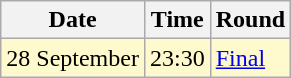<table class="wikitable">
<tr>
<th>Date</th>
<th>Time</th>
<th>Round</th>
</tr>
<tr style=background:lemonchiffon>
<td>28 September</td>
<td>23:30</td>
<td><a href='#'>Final</a></td>
</tr>
</table>
